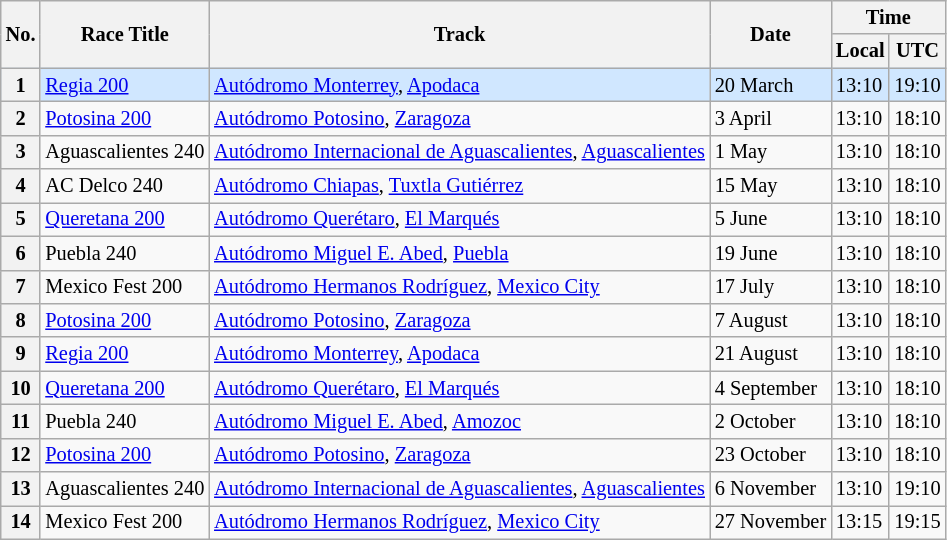<table class="wikitable" style="font-size:85%;">
<tr>
<th rowspan=2>No.</th>
<th rowspan=2>Race Title</th>
<th rowspan=2>Track</th>
<th rowspan=2>Date</th>
<th colspan=2>Time</th>
</tr>
<tr>
<th>Local</th>
<th>UTC</th>
</tr>
<tr style="background:#D0E7FF;">
<th>1</th>
<td><a href='#'>Regia 200</a></td>
<td> <a href='#'>Autódromo Monterrey</a>, <a href='#'>Apodaca</a></td>
<td>20 March</td>
<td>13:10</td>
<td>19:10</td>
</tr>
<tr>
<th>2</th>
<td><a href='#'>Potosina 200</a></td>
<td> <a href='#'>Autódromo Potosino</a>, <a href='#'>Zaragoza</a></td>
<td>3 April</td>
<td>13:10</td>
<td>18:10</td>
</tr>
<tr>
<th>3</th>
<td>Aguascalientes 240</td>
<td> <a href='#'>Autódromo Internacional de Aguascalientes</a>, <a href='#'>Aguascalientes</a></td>
<td>1 May</td>
<td>13:10</td>
<td>18:10</td>
</tr>
<tr>
<th>4</th>
<td>AC Delco 240</td>
<td> <a href='#'>Autódromo Chiapas</a>, <a href='#'>Tuxtla Gutiérrez</a></td>
<td>15 May</td>
<td>13:10</td>
<td>18:10</td>
</tr>
<tr>
<th>5</th>
<td><a href='#'>Queretana 200</a></td>
<td> <a href='#'>Autódromo Querétaro</a>, <a href='#'>El Marqués</a></td>
<td>5 June</td>
<td>13:10</td>
<td>18:10</td>
</tr>
<tr>
<th>6</th>
<td>Puebla 240</td>
<td> <a href='#'>Autódromo Miguel E. Abed</a>, <a href='#'>Puebla</a></td>
<td>19 June</td>
<td>13:10</td>
<td>18:10</td>
</tr>
<tr>
<th>7</th>
<td>Mexico Fest 200</td>
<td> <a href='#'>Autódromo Hermanos Rodríguez</a>, <a href='#'>Mexico City</a></td>
<td>17 July</td>
<td>13:10</td>
<td>18:10</td>
</tr>
<tr>
<th>8</th>
<td><a href='#'>Potosina 200</a></td>
<td> <a href='#'>Autódromo Potosino</a>, <a href='#'>Zaragoza</a></td>
<td>7 August</td>
<td>13:10</td>
<td>18:10</td>
</tr>
<tr>
<th>9</th>
<td><a href='#'>Regia 200</a></td>
<td> <a href='#'>Autódromo Monterrey</a>, <a href='#'>Apodaca</a></td>
<td>21 August</td>
<td>13:10</td>
<td>18:10</td>
</tr>
<tr>
<th>10</th>
<td><a href='#'>Queretana 200</a></td>
<td> <a href='#'>Autódromo Querétaro</a>, <a href='#'>El Marqués</a></td>
<td>4 September</td>
<td>13:10</td>
<td>18:10</td>
</tr>
<tr>
<th>11</th>
<td>Puebla 240</td>
<td> <a href='#'>Autódromo Miguel E. Abed</a>, <a href='#'>Amozoc</a></td>
<td>2 October</td>
<td>13:10</td>
<td>18:10</td>
</tr>
<tr>
<th>12</th>
<td><a href='#'>Potosina 200</a></td>
<td> <a href='#'>Autódromo Potosino</a>, <a href='#'>Zaragoza</a></td>
<td>23 October</td>
<td>13:10</td>
<td>18:10</td>
</tr>
<tr>
<th>13</th>
<td>Aguascalientes 240</td>
<td> <a href='#'>Autódromo Internacional de Aguascalientes</a>, <a href='#'>Aguascalientes</a></td>
<td>6 November</td>
<td>13:10</td>
<td>19:10</td>
</tr>
<tr>
<th>14</th>
<td>Mexico Fest 200</td>
<td> <a href='#'>Autódromo Hermanos Rodríguez</a>, <a href='#'>Mexico City</a></td>
<td>27 November</td>
<td>13:15</td>
<td>19:15</td>
</tr>
</table>
